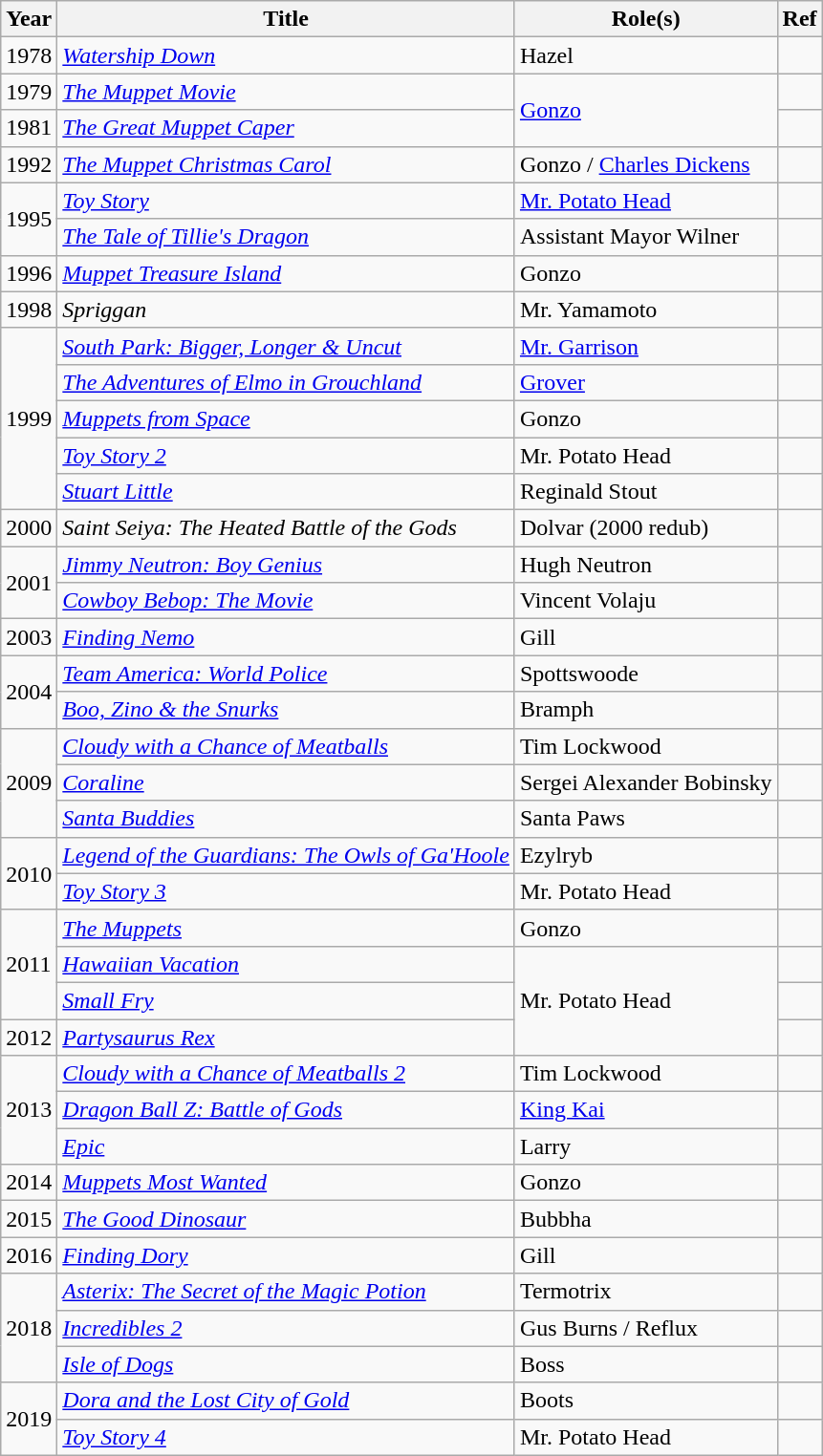<table class="wikitable plainrowheaders sortable">
<tr>
<th scope="col">Year</th>
<th scope="col">Title</th>
<th scope="col">Role(s)</th>
<th scope="col" class="unsortable">Ref</th>
</tr>
<tr>
<td>1978</td>
<td><em><a href='#'>Watership Down</a></em></td>
<td>Hazel</td>
<td></td>
</tr>
<tr>
<td>1979</td>
<td><em><a href='#'>The Muppet Movie</a></em></td>
<td rowspan=2><a href='#'>Gonzo</a></td>
<td></td>
</tr>
<tr>
<td>1981</td>
<td><em><a href='#'>The Great Muppet Caper</a></em></td>
<td></td>
</tr>
<tr>
<td>1992</td>
<td><em><a href='#'>The Muppet Christmas Carol</a></em></td>
<td>Gonzo / <a href='#'>Charles Dickens</a></td>
<td></td>
</tr>
<tr>
<td rowspan=2>1995</td>
<td><em><a href='#'>Toy Story</a></em></td>
<td><a href='#'>Mr. Potato Head</a></td>
<td></td>
</tr>
<tr>
<td><em><a href='#'>The Tale of Tillie's Dragon</a></em></td>
<td>Assistant Mayor Wilner</td>
<td></td>
</tr>
<tr>
<td>1996</td>
<td><em><a href='#'>Muppet Treasure Island</a></em></td>
<td>Gonzo</td>
<td></td>
</tr>
<tr>
<td>1998</td>
<td><em>Spriggan</em></td>
<td>Mr. Yamamoto</td>
<td></td>
</tr>
<tr>
<td rowspan=5>1999</td>
<td><em><a href='#'>South Park: Bigger, Longer & Uncut</a></em></td>
<td><a href='#'>Mr. Garrison</a></td>
<td></td>
</tr>
<tr>
<td><em><a href='#'>The Adventures of Elmo in Grouchland</a></em></td>
<td><a href='#'>Grover</a></td>
<td></td>
</tr>
<tr>
<td><em><a href='#'>Muppets from Space</a></em></td>
<td>Gonzo</td>
<td></td>
</tr>
<tr>
<td><em><a href='#'>Toy Story 2</a></em></td>
<td>Mr. Potato Head</td>
<td></td>
</tr>
<tr>
<td><em><a href='#'>Stuart Little</a></em></td>
<td>Reginald Stout</td>
<td></td>
</tr>
<tr>
<td>2000</td>
<td><em>Saint Seiya: The Heated Battle of the Gods</em></td>
<td>Dolvar (2000 redub)</td>
<td></td>
</tr>
<tr>
<td rowspan=2>2001</td>
<td><em><a href='#'>Jimmy Neutron: Boy Genius</a></em></td>
<td>Hugh Neutron</td>
<td></td>
</tr>
<tr>
<td><em><a href='#'>Cowboy Bebop: The Movie</a></em></td>
<td>Vincent Volaju</td>
<td></td>
</tr>
<tr>
<td>2003</td>
<td><em><a href='#'>Finding Nemo</a></em></td>
<td>Gill</td>
<td></td>
</tr>
<tr>
<td rowspan=2>2004</td>
<td><em><a href='#'>Team America: World Police</a></em></td>
<td>Spottswoode</td>
<td></td>
</tr>
<tr>
<td><em><a href='#'>Boo, Zino & the Snurks</a></em></td>
<td>Bramph</td>
<td></td>
</tr>
<tr>
<td rowspan=3>2009</td>
<td><em><a href='#'>Cloudy with a Chance of Meatballs</a></em></td>
<td>Tim Lockwood</td>
<td></td>
</tr>
<tr>
<td><em><a href='#'>Coraline</a></em></td>
<td>Sergei Alexander Bobinsky</td>
<td></td>
</tr>
<tr>
<td><em><a href='#'>Santa Buddies</a></em></td>
<td>Santa Paws</td>
<td></td>
</tr>
<tr>
<td rowspan=2>2010</td>
<td><em><a href='#'>Legend of the Guardians: The Owls of Ga'Hoole</a></em></td>
<td>Ezylryb</td>
<td></td>
</tr>
<tr>
<td><em><a href='#'>Toy Story 3</a></em></td>
<td>Mr. Potato Head</td>
<td></td>
</tr>
<tr>
<td rowspan=3>2011</td>
<td><em><a href='#'>The Muppets</a></em></td>
<td>Gonzo</td>
<td></td>
</tr>
<tr>
<td><em><a href='#'>Hawaiian Vacation</a></em></td>
<td rowspan=3>Mr. Potato Head</td>
<td></td>
</tr>
<tr>
<td><em><a href='#'>Small Fry</a></em></td>
<td></td>
</tr>
<tr>
<td>2012</td>
<td><em><a href='#'>Partysaurus Rex</a></em></td>
<td></td>
</tr>
<tr>
<td rowspan=3>2013</td>
<td><em><a href='#'>Cloudy with a Chance of Meatballs 2</a></em></td>
<td>Tim Lockwood</td>
<td></td>
</tr>
<tr>
<td><em><a href='#'>Dragon Ball Z: Battle of Gods</a></em></td>
<td><a href='#'>King Kai</a></td>
<td></td>
</tr>
<tr>
<td><em><a href='#'>Epic</a></em></td>
<td>Larry</td>
<td></td>
</tr>
<tr>
<td>2014</td>
<td><em><a href='#'>Muppets Most Wanted</a></em></td>
<td>Gonzo</td>
<td></td>
</tr>
<tr>
<td>2015</td>
<td><em><a href='#'>The Good Dinosaur</a></em></td>
<td>Bubbha</td>
<td></td>
</tr>
<tr>
<td>2016</td>
<td><em><a href='#'>Finding Dory</a></em></td>
<td>Gill</td>
<td></td>
</tr>
<tr>
<td rowspan=3>2018</td>
<td><em><a href='#'>Asterix: The Secret of the Magic Potion</a></em></td>
<td>Termotrix</td>
<td></td>
</tr>
<tr>
<td><em><a href='#'>Incredibles 2</a></em></td>
<td>Gus Burns / Reflux</td>
<td></td>
</tr>
<tr>
<td><em><a href='#'>Isle of Dogs</a></em></td>
<td>Boss</td>
<td></td>
</tr>
<tr>
<td rowspan=2>2019</td>
<td><em><a href='#'>Dora and the Lost City of Gold</a></em></td>
<td>Boots</td>
<td></td>
</tr>
<tr>
<td><em><a href='#'>Toy Story 4</a></em></td>
<td>Mr. Potato Head</td>
<td></td>
</tr>
</table>
